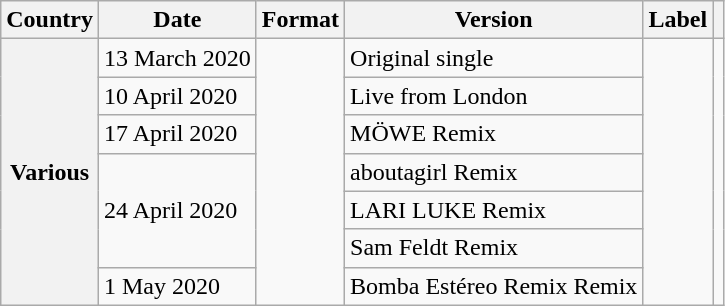<table class="wikitable plainrowheaders">
<tr>
<th>Country</th>
<th>Date</th>
<th>Format</th>
<th>Version</th>
<th>Label</th>
<th></th>
</tr>
<tr>
<th scope="row" rowspan="7">Various</th>
<td>13 March 2020</td>
<td rowspan="7"></td>
<td>Original single</td>
<td rowspan="7"></td>
<td rowspan="7"style="text-align:center;"></td>
</tr>
<tr>
<td>10 April 2020</td>
<td>Live from London</td>
</tr>
<tr>
<td>17 April 2020</td>
<td>MÖWE Remix</td>
</tr>
<tr>
<td rowspan="3">24 April 2020</td>
<td>aboutagirl Remix</td>
</tr>
<tr>
<td>LARI LUKE Remix</td>
</tr>
<tr>
<td>Sam Feldt Remix</td>
</tr>
<tr>
<td>1 May 2020</td>
<td>Bomba Estéreo Remix Remix</td>
</tr>
</table>
